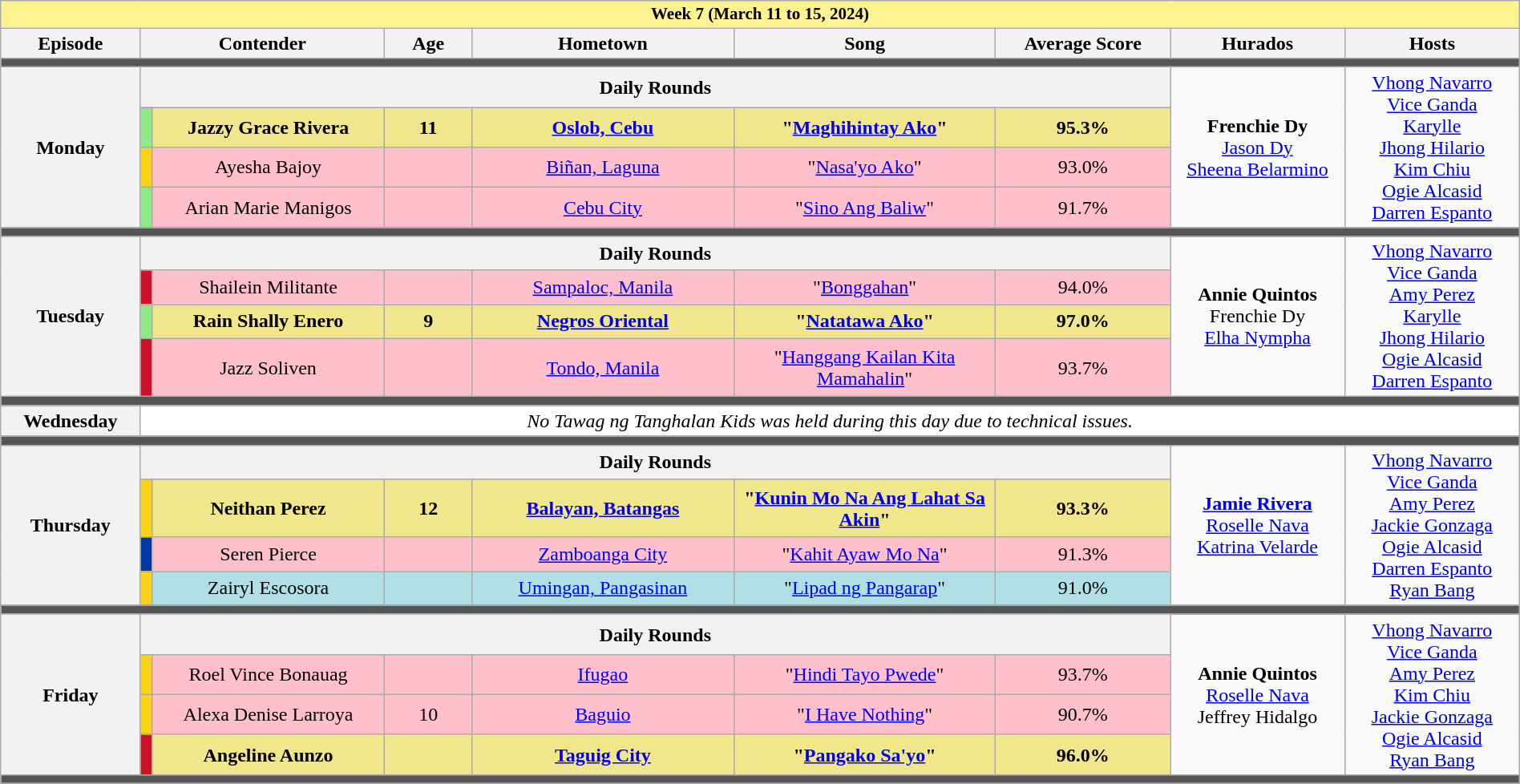<table class="wikitable mw-collapsible mw-collapsed" style="width:100%; text-align:center;">
<tr>
<th colspan="9" style="background-color:#fff291;font-size:14px">Week 7 (March 11 to 15, 2024)</th>
</tr>
<tr>
<th width="8%">Episode</th>
<th colspan="2" width="14%">Contender</th>
<th width="5%">Age</th>
<th width="15%">Hometown</th>
<th width="15%">Song</th>
<th width="10%">Average Score</th>
<th width="10%">Hurados</th>
<th width="10%">Hosts</th>
</tr>
<tr>
<td colspan="9" style="background:#555;"></td>
</tr>
<tr>
<th rowspan="4">Monday<br></th>
<th colspan="6">Daily Rounds</th>
<td rowspan="4"><strong>Frenchie Dy</strong><br><a href='#'>Jason Dy</a><br><a href='#'>Sheena Belarmino</a></td>
<td rowspan="4"><a href='#'>Vhong Navarro</a><br><a href='#'>Vice Ganda</a><br><a href='#'>Karylle</a><br><a href='#'>Jhong Hilario</a><br><a href='#'>Kim Chiu</a><br><a href='#'>Ogie Alcasid</a><br><a href='#'>Darren Espanto</a></td>
</tr>
<tr style="background:Khaki"|>
<td style="background:#8deb87"></td>
<td><strong>Jazzy Grace Rivera</strong></td>
<td><strong>11</strong></td>
<td><strong><a href='#'>Oslob, Cebu</a></strong></td>
<td><strong>"<a href='#'>Maghihintay Ako</a>"</strong></td>
<td><strong>95.3%</strong></td>
</tr>
<tr style="background:pink"|>
<td style="background:#FCD116"></td>
<td>Ayesha Bajoy</td>
<td></td>
<td><a href='#'>Biñan, Laguna</a></td>
<td>"<a href='#'>Nasa'yo Ako</a>"</td>
<td>93.0%</td>
</tr>
<tr style="background:pink"|>
<td style="background:#8deb87"></td>
<td>Arian Marie Manigos</td>
<td></td>
<td><a href='#'>Cebu City</a></td>
<td>"<a href='#'>Sino Ang Baliw</a>"</td>
<td>91.7%</td>
</tr>
<tr>
<td colspan="9" style="background:#555;"></td>
</tr>
<tr>
<th rowspan="4">Tuesday<br></th>
<th colspan="6">Daily Rounds</th>
<td rowspan="4"><strong>Annie Quintos</strong><br>Frenchie Dy<br><a href='#'>Elha Nympha</a></td>
<td rowspan="4"><a href='#'>Vhong Navarro</a><br><a href='#'>Vice Ganda</a><br><a href='#'>Amy Perez</a><br><a href='#'>Karylle</a><br><a href='#'>Jhong Hilario</a><br><a href='#'>Ogie Alcasid</a><br><a href='#'>Darren Espanto</a></td>
</tr>
<tr style="background:pink"|>
<td style="background:#CE1126"></td>
<td>Shailein Militante</td>
<td></td>
<td><a href='#'>Sampaloc, Manila</a></td>
<td>"<a href='#'>Bonggahan</a>"</td>
<td>94.0%</td>
</tr>
<tr style="background:Khaki"|>
<td style="background:#8deb87"></td>
<td><strong>Rain Shally Enero</strong></td>
<td><strong>9</strong></td>
<td><strong><a href='#'>Negros Oriental</a></strong></td>
<td><strong>"<a href='#'>Natatawa Ako</a>"</strong></td>
<td><strong>97.0%</strong></td>
</tr>
<tr style="background:pink"|>
<td style="background:#CE1126"></td>
<td>Jazz Soliven</td>
<td></td>
<td><a href='#'>Tondo, Manila</a></td>
<td>"<a href='#'>Hanggang Kailan Kita Mamahalin</a>"</td>
<td>93.7%</td>
</tr>
<tr>
<td colspan="9" style="background:#555;"></td>
</tr>
<tr>
<th>Wednesday<br></th>
<td colspan="8" style="background:white;"><em>No Tawag ng Tanghalan Kids was held during this day due to technical issues.</em></td>
</tr>
<tr>
<td colspan="9" style="background:#555;"></td>
</tr>
<tr>
<th rowspan="4">Thursday<br></th>
<th colspan="6">Daily Rounds</th>
<td rowspan="4"><strong><a href='#'>Jamie Rivera</a></strong><br><a href='#'>Roselle Nava</a><br><a href='#'>Katrina Velarde</a></td>
<td rowspan="4"><a href='#'>Vhong Navarro</a><br><a href='#'>Vice Ganda</a><br><a href='#'>Amy Perez</a><br><a href='#'>Jackie Gonzaga</a><br><a href='#'>Ogie Alcasid</a><br><a href='#'>Darren Espanto</a><br><a href='#'>Ryan Bang</a></td>
</tr>
<tr style="background:Khaki"|>
<td style="background:#FCD116"></td>
<td><strong>Neithan Perez</strong></td>
<td><strong>12</strong></td>
<td><strong><a href='#'>Balayan, Batangas</a></strong></td>
<td><strong>"<a href='#'>Kunin Mo Na Ang Lahat Sa Akin</a>"</strong></td>
<td><strong>93.3%</strong></td>
</tr>
<tr style="background:pink"|>
<td style="background:#0038A8"></td>
<td>Seren Pierce</td>
<td></td>
<td><a href='#'>Zamboanga City</a></td>
<td>"<a href='#'>Kahit Ayaw Mo Na</a>"</td>
<td>91.3%</td>
</tr>
<tr style="background:#B0E0E6"|>
<td style="background:#FCD116"></td>
<td>Zairyl Escosora</td>
<td></td>
<td><a href='#'>Umingan, Pangasinan</a></td>
<td>"<a href='#'>Lipad ng Pangarap</a>"</td>
<td>91.0%</td>
</tr>
<tr>
<td colspan="9" style="background:#555;"></td>
</tr>
<tr>
<th rowspan="4">Friday<br></th>
<th colspan="6">Daily Rounds</th>
<td rowspan="4"><strong>Annie Quintos</strong><br><a href='#'>Roselle Nava</a><br>Jeffrey Hidalgo</td>
<td rowspan="4"><a href='#'>Vhong Navarro</a><br><a href='#'>Vice Ganda</a><br><a href='#'>Amy Perez</a><br><a href='#'>Kim Chiu</a><br><a href='#'>Jackie Gonzaga</a><br><a href='#'>Ogie Alcasid</a><br><a href='#'>Ryan Bang</a></td>
</tr>
<tr style="background:pink"|>
<td style="background:#FCD116"></td>
<td>Roel Vince Bonauag</td>
<td></td>
<td><a href='#'>Ifugao</a></td>
<td>"<a href='#'>Hindi Tayo Pwede</a>"</td>
<td>93.7%</td>
</tr>
<tr style="background:pink"|>
<td style="background:#FCD116"></td>
<td>Alexa Denise Larroya</td>
<td>10</td>
<td><a href='#'>Baguio</a></td>
<td>"<a href='#'>I Have Nothing</a>"</td>
<td>90.7%</td>
</tr>
<tr style="background:Khaki"|>
<td style="background:#CE1126"></td>
<td><strong>Angeline Aunzo</strong></td>
<td></td>
<td><strong><a href='#'>Taguig City</a></strong></td>
<td><strong>"<a href='#'>Pangako Sa'yo</a>"</strong></td>
<td><strong>96.0%</strong></td>
</tr>
<tr>
<td colspan="9" style="background:#555;"></td>
</tr>
<tr>
</tr>
</table>
